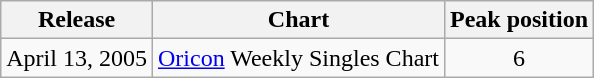<table class="wikitable">
<tr>
<th align="left">Release</th>
<th align="left">Chart</th>
<th align="left">Peak position</th>
</tr>
<tr>
<td align="left">April 13, 2005</td>
<td align="left"><a href='#'>Oricon</a> Weekly Singles Chart</td>
<td align="center">6</td>
</tr>
</table>
